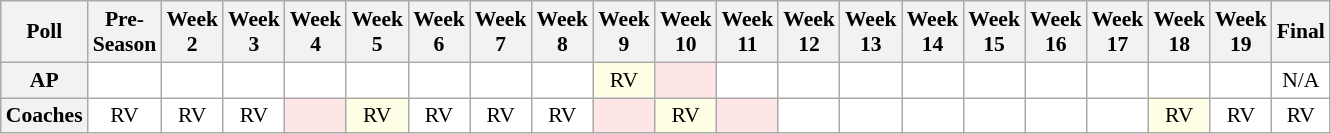<table class="wikitable" style="white-space:nowrap;font-size:90%">
<tr>
<th>Poll</th>
<th>Pre-<br>Season</th>
<th>Week<br>2</th>
<th>Week<br>3</th>
<th>Week<br>4</th>
<th>Week<br>5</th>
<th>Week<br>6</th>
<th>Week<br>7</th>
<th>Week<br>8</th>
<th>Week<br>9</th>
<th>Week<br>10</th>
<th>Week<br>11</th>
<th>Week<br>12</th>
<th>Week<br>13</th>
<th>Week<br>14</th>
<th>Week<br>15</th>
<th>Week<br>16</th>
<th>Week<br>17</th>
<th>Week<br>18</th>
<th>Week<br>19</th>
<th>Final</th>
</tr>
<tr style="text-align:center;">
<th>AP</th>
<td style="background:#FFF;"></td>
<td style="background:#FFF;"></td>
<td style="background:#FFF;"></td>
<td style="background:#FFF;"></td>
<td style="background:#FFF;"></td>
<td style="background:#FFF;"></td>
<td style="background:#FFF;"></td>
<td style="background:#FFF;"></td>
<td style="background:#FFFFE6;">RV</td>
<td style="background:#FFE6E6;"></td>
<td style="background:#FFF;"></td>
<td style="background:#FFF;"></td>
<td style="background:#FFF;"></td>
<td style="background:#FFF;"></td>
<td style="background:#FFF;"></td>
<td style="background:#FFF;"></td>
<td style="background:#FFF;"></td>
<td style="background:#FFF;"></td>
<td style="background:#FFF;"></td>
<td style="background:#FFF;">N/A</td>
</tr>
<tr style="text-align:center;">
<th>Coaches</th>
<td style="background:#FFF;">RV</td>
<td style="background:#FFF;">RV</td>
<td style="background:#FFF;">RV</td>
<td style="background:#FFE6E6;"></td>
<td style="background:#FFFFE6;">RV</td>
<td style="background:#FFF;">RV</td>
<td style="background:#FFF;">RV</td>
<td style="background:#FFF;">RV</td>
<td style="background:#FFE6E6;"></td>
<td style="background:#FFFFE6;">RV</td>
<td style="background:#FFE6E6;"></td>
<td style="background:#FFF;"></td>
<td style="background:#FFF;"></td>
<td style="background:#FFF;"></td>
<td style="background:#FFF;"></td>
<td style="background:#FFF;"></td>
<td style="background:#FFF;"></td>
<td style="background:#FFFFE6;">RV</td>
<td style="background:#FFF;">RV</td>
<td style="background:#FFF;">RV</td>
</tr>
</table>
